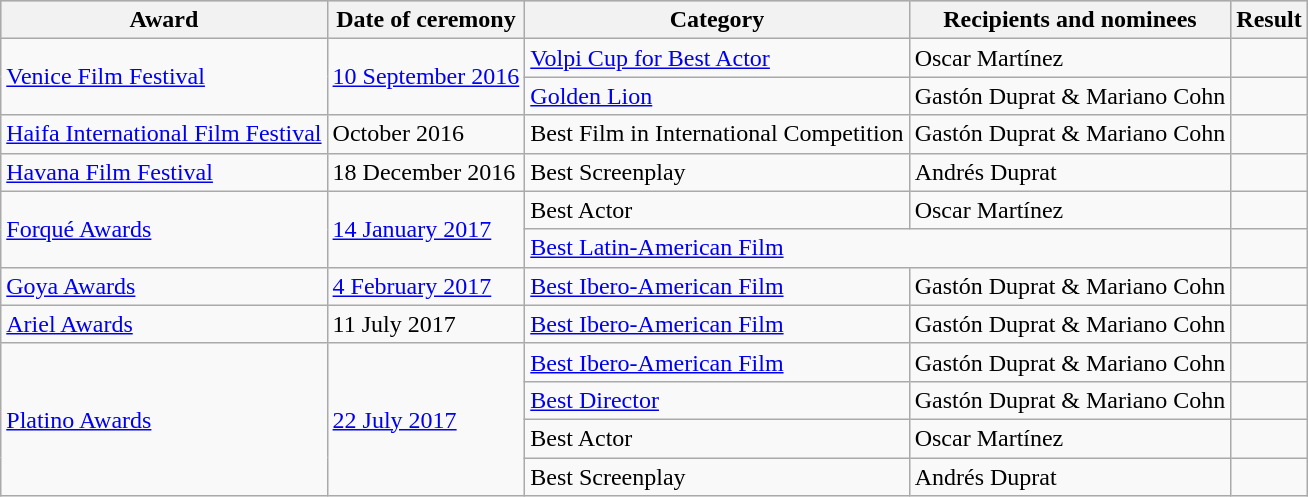<table class="wikitable">
<tr style="background:#ccc; text-align:center;">
<th>Award</th>
<th>Date of ceremony</th>
<th>Category</th>
<th>Recipients and nominees</th>
<th>Result</th>
</tr>
<tr>
<td rowspan=2><a href='#'>Venice Film Festival</a></td>
<td rowspan=2><a href='#'>10 September 2016</a></td>
<td><a href='#'>Volpi Cup for Best Actor</a></td>
<td>Oscar Martínez</td>
<td></td>
</tr>
<tr>
<td><a href='#'>Golden Lion</a></td>
<td>Gastón Duprat & Mariano Cohn</td>
<td></td>
</tr>
<tr>
<td><a href='#'>Haifa International Film Festival</a></td>
<td>October 2016</td>
<td>Best Film in International Competition</td>
<td>Gastón Duprat & Mariano Cohn</td>
<td></td>
</tr>
<tr>
<td><a href='#'>Havana Film Festival</a></td>
<td>18 December 2016</td>
<td>Best Screenplay</td>
<td>Andrés Duprat</td>
<td></td>
</tr>
<tr>
<td rowspan = "2"><a href='#'>Forqué Awards</a></td>
<td rowspan = "2"><a href='#'>14 January 2017</a></td>
<td>Best Actor</td>
<td>Oscar Martínez</td>
<td></td>
</tr>
<tr>
<td colspan ="2"><a href='#'>Best Latin-American Film</a></td>
<td></td>
</tr>
<tr>
<td><a href='#'>Goya Awards</a></td>
<td><a href='#'>4 February 2017</a></td>
<td><a href='#'>Best Ibero-American Film</a></td>
<td>Gastón Duprat & Mariano Cohn</td>
<td></td>
</tr>
<tr>
<td><a href='#'>Ariel Awards</a></td>
<td>11 July 2017</td>
<td><a href='#'>Best Ibero-American Film</a></td>
<td>Gastón Duprat & Mariano Cohn</td>
<td></td>
</tr>
<tr>
<td rowspan=4><a href='#'>Platino Awards</a></td>
<td rowspan=4><a href='#'>22 July 2017</a></td>
<td><a href='#'>Best Ibero-American Film</a></td>
<td>Gastón Duprat & Mariano Cohn</td>
<td></td>
</tr>
<tr>
<td><a href='#'>Best Director</a></td>
<td>Gastón Duprat & Mariano Cohn</td>
<td></td>
</tr>
<tr>
<td>Best Actor</td>
<td>Oscar Martínez</td>
<td></td>
</tr>
<tr>
<td>Best Screenplay</td>
<td>Andrés Duprat</td>
<td></td>
</tr>
</table>
